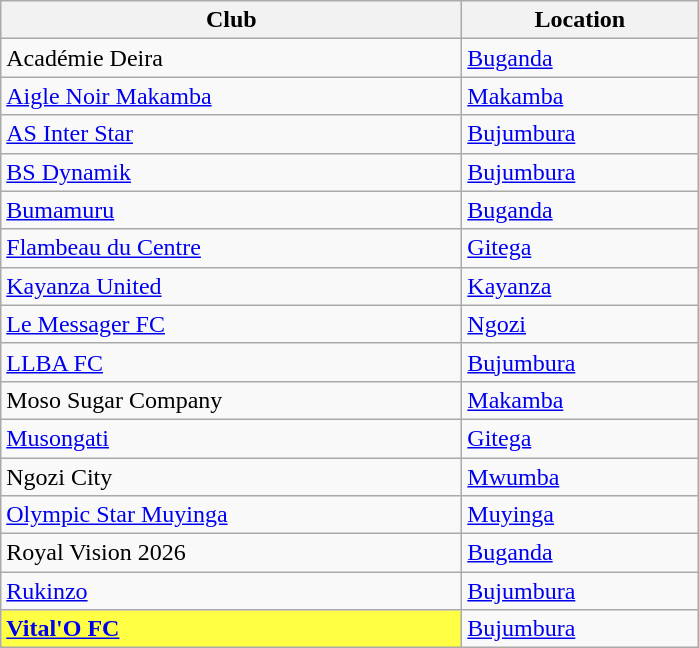<table class="wikitable sortable">
<tr>
<th width="300px" scope="col">Club</th>
<th width="150px" scope="col">Location</th>
</tr>
<tr>
<td>Académie Deira</td>
<td><a href='#'>Buganda</a></td>
</tr>
<tr>
<td><a href='#'>Aigle Noir Makamba</a></td>
<td><a href='#'>Makamba</a></td>
</tr>
<tr>
<td><a href='#'>AS Inter Star</a></td>
<td><a href='#'>Bujumbura</a></td>
</tr>
<tr>
<td><a href='#'>BS Dynamik</a></td>
<td><a href='#'>Bujumbura</a></td>
</tr>
<tr>
<td><a href='#'>Bumamuru</a></td>
<td><a href='#'>Buganda</a></td>
</tr>
<tr>
<td><a href='#'>Flambeau du Centre</a></td>
<td><a href='#'>Gitega</a></td>
</tr>
<tr>
<td><a href='#'>Kayanza United</a></td>
<td><a href='#'>Kayanza</a></td>
</tr>
<tr>
<td><a href='#'>Le Messager FC</a></td>
<td><a href='#'>Ngozi</a></td>
</tr>
<tr>
<td><a href='#'>LLBA FC</a></td>
<td><a href='#'>Bujumbura</a></td>
</tr>
<tr>
<td>Moso Sugar Company</td>
<td><a href='#'>Makamba</a></td>
</tr>
<tr>
<td><a href='#'>Musongati</a></td>
<td><a href='#'>Gitega</a></td>
</tr>
<tr>
<td>Ngozi City</td>
<td><a href='#'>Mwumba</a></td>
</tr>
<tr>
<td><a href='#'>Olympic Star Muyinga</a></td>
<td><a href='#'>Muyinga</a></td>
</tr>
<tr>
<td>Royal Vision 2026</td>
<td><a href='#'>Buganda</a></td>
</tr>
<tr>
<td><a href='#'>Rukinzo</a></td>
<td><a href='#'>Bujumbura</a></td>
</tr>
<tr>
<td bgcolor=#ffff44><strong><a href='#'>Vital'O FC</a></strong></td>
<td><a href='#'>Bujumbura</a></td>
</tr>
</table>
